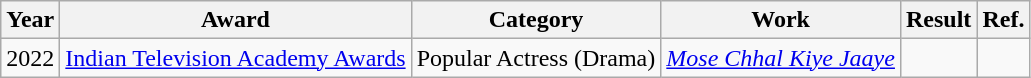<table class="wikitable">
<tr>
<th>Year</th>
<th>Award</th>
<th>Category</th>
<th>Work</th>
<th>Result</th>
<th>Ref.</th>
</tr>
<tr>
<td>2022</td>
<td><a href='#'>Indian Television Academy Awards</a></td>
<td>Popular Actress (Drama)</td>
<td><em><a href='#'>Mose Chhal Kiye Jaaye</a></em></td>
<td></td>
<td></td>
</tr>
</table>
